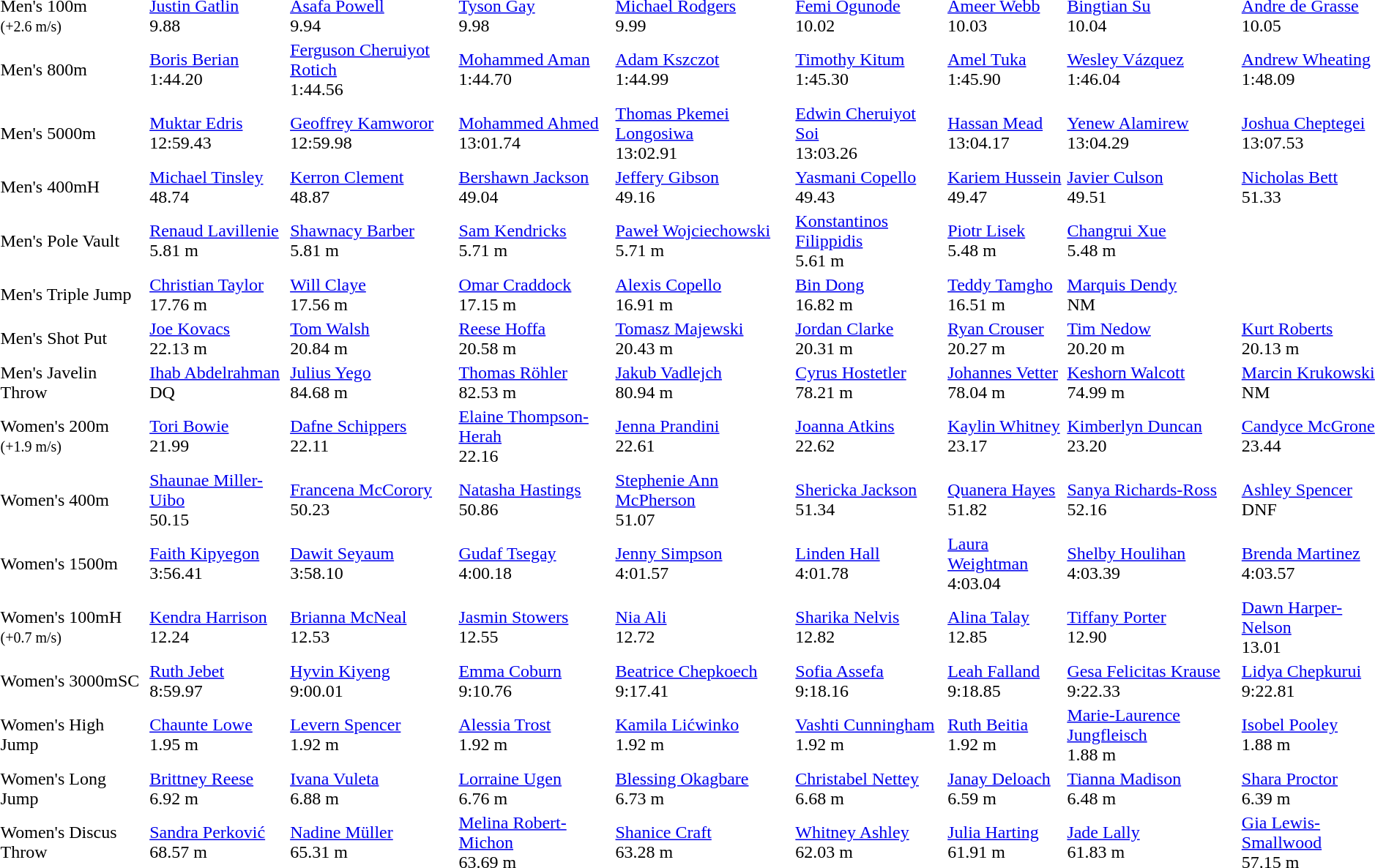<table>
<tr>
<td>Men's 100m<br><small>(+2.6 m/s)</small></td>
<td><a href='#'>Justin Gatlin</a><br>  9.88</td>
<td><a href='#'>Asafa Powell</a><br>  9.94</td>
<td><a href='#'>Tyson Gay</a><br>  9.98</td>
<td><a href='#'>Michael Rodgers</a><br>  9.99</td>
<td><a href='#'>Femi Ogunode</a><br>  10.02</td>
<td><a href='#'>Ameer Webb</a><br>  10.03</td>
<td><a href='#'>Bingtian Su</a><br>  10.04</td>
<td><a href='#'>Andre de Grasse</a><br>  10.05</td>
</tr>
<tr>
<td>Men's 800m</td>
<td><a href='#'>Boris Berian</a><br>  1:44.20</td>
<td><a href='#'>Ferguson Cheruiyot Rotich</a><br>  1:44.56</td>
<td><a href='#'>Mohammed Aman</a><br>  1:44.70</td>
<td><a href='#'>Adam Kszczot</a><br>  1:44.99</td>
<td><a href='#'>Timothy Kitum</a><br>  1:45.30</td>
<td><a href='#'>Amel Tuka</a><br>  1:45.90</td>
<td><a href='#'>Wesley Vázquez</a><br>  1:46.04</td>
<td><a href='#'>Andrew Wheating</a><br>  1:48.09</td>
</tr>
<tr>
<td>Men's 5000m</td>
<td><a href='#'>Muktar Edris</a><br>  12:59.43</td>
<td><a href='#'>Geoffrey Kamworor</a><br>  12:59.98</td>
<td><a href='#'>Mohammed Ahmed</a><br>  13:01.74</td>
<td><a href='#'>Thomas Pkemei Longosiwa</a><br>  13:02.91</td>
<td><a href='#'>Edwin Cheruiyot Soi</a><br>  13:03.26</td>
<td><a href='#'>Hassan Mead</a><br>  13:04.17</td>
<td><a href='#'>Yenew Alamirew</a><br>  13:04.29</td>
<td><a href='#'>Joshua Cheptegei</a><br>  13:07.53</td>
</tr>
<tr>
<td>Men's 400mH</td>
<td><a href='#'>Michael Tinsley</a><br>  48.74</td>
<td><a href='#'>Kerron Clement</a><br>  48.87</td>
<td><a href='#'>Bershawn Jackson</a><br>  49.04</td>
<td><a href='#'>Jeffery Gibson</a><br>  49.16</td>
<td><a href='#'>Yasmani Copello</a><br>  49.43</td>
<td><a href='#'>Kariem Hussein</a><br>  49.47</td>
<td><a href='#'>Javier Culson</a><br>  49.51</td>
<td><a href='#'>Nicholas Bett</a><br>  51.33</td>
</tr>
<tr>
<td>Men's Pole Vault</td>
<td><a href='#'>Renaud Lavillenie</a><br>  5.81 m</td>
<td><a href='#'>Shawnacy Barber</a><br>  5.81 m</td>
<td><a href='#'>Sam Kendricks</a><br>  5.71 m</td>
<td><a href='#'>Paweł Wojciechowski</a><br>  5.71 m</td>
<td><a href='#'>Konstantinos Filippidis</a><br>  5.61 m</td>
<td><a href='#'>Piotr Lisek</a><br>  5.48 m</td>
<td><a href='#'>Changrui Xue</a><br>  5.48 m</td>
</tr>
<tr>
<td>Men's Triple Jump</td>
<td><a href='#'>Christian Taylor</a><br>  17.76 m</td>
<td><a href='#'>Will Claye</a><br>  17.56 m</td>
<td><a href='#'>Omar Craddock</a><br>  17.15 m</td>
<td><a href='#'>Alexis Copello</a><br>  16.91 m</td>
<td><a href='#'>Bin Dong</a><br>  16.82 m</td>
<td><a href='#'>Teddy Tamgho</a><br>  16.51 m</td>
<td><a href='#'>Marquis Dendy</a><br>  NM</td>
</tr>
<tr>
<td>Men's Shot Put</td>
<td><a href='#'>Joe Kovacs</a><br>  22.13 m</td>
<td><a href='#'>Tom Walsh</a><br>  20.84 m</td>
<td><a href='#'>Reese Hoffa</a><br>  20.58 m</td>
<td><a href='#'>Tomasz Majewski</a><br>  20.43 m</td>
<td><a href='#'>Jordan Clarke</a><br>  20.31 m</td>
<td><a href='#'>Ryan Crouser</a><br>  20.27 m</td>
<td><a href='#'>Tim Nedow</a><br>  20.20 m</td>
<td><a href='#'>Kurt Roberts</a><br>  20.13 m</td>
</tr>
<tr>
<td>Men's Javelin Throw</td>
<td><a href='#'>Ihab Abdelrahman</a><br>  DQ</td>
<td><a href='#'>Julius Yego</a><br>  84.68 m</td>
<td><a href='#'>Thomas Röhler</a><br>  82.53 m</td>
<td><a href='#'>Jakub Vadlejch</a><br>  80.94 m</td>
<td><a href='#'>Cyrus Hostetler</a><br>  78.21 m</td>
<td><a href='#'>Johannes Vetter</a><br>  78.04 m</td>
<td><a href='#'>Keshorn Walcott</a><br>  74.99 m</td>
<td><a href='#'>Marcin Krukowski</a><br>  NM</td>
</tr>
<tr>
<td>Women's 200m<br><small>(+1.9 m/s)</small></td>
<td><a href='#'>Tori Bowie</a><br>  21.99</td>
<td><a href='#'>Dafne Schippers</a><br>  22.11</td>
<td><a href='#'>Elaine Thompson-Herah</a><br>  22.16</td>
<td><a href='#'>Jenna Prandini</a><br>  22.61</td>
<td><a href='#'>Joanna Atkins</a><br>  22.62</td>
<td><a href='#'>Kaylin Whitney</a><br>  23.17</td>
<td><a href='#'>Kimberlyn Duncan</a><br>  23.20</td>
<td><a href='#'>Candyce McGrone</a><br>  23.44</td>
</tr>
<tr>
<td>Women's 400m</td>
<td><a href='#'>Shaunae Miller-Uibo</a><br>  50.15</td>
<td><a href='#'>Francena McCorory</a><br>  50.23</td>
<td><a href='#'>Natasha Hastings</a><br>  50.86</td>
<td><a href='#'>Stephenie Ann McPherson</a><br>  51.07</td>
<td><a href='#'>Shericka Jackson</a><br>  51.34</td>
<td><a href='#'>Quanera Hayes</a><br>  51.82</td>
<td><a href='#'>Sanya Richards-Ross</a><br>  52.16</td>
<td><a href='#'>Ashley Spencer</a><br>  DNF</td>
</tr>
<tr>
<td>Women's 1500m</td>
<td><a href='#'>Faith Kipyegon</a><br>  3:56.41</td>
<td><a href='#'>Dawit Seyaum</a><br>  3:58.10</td>
<td><a href='#'>Gudaf Tsegay</a><br>  4:00.18</td>
<td><a href='#'>Jenny Simpson</a><br>  4:01.57</td>
<td><a href='#'>Linden Hall</a><br>  4:01.78</td>
<td><a href='#'>Laura Weightman</a><br>  4:03.04</td>
<td><a href='#'>Shelby Houlihan</a><br>  4:03.39</td>
<td><a href='#'>Brenda Martinez</a><br>  4:03.57</td>
</tr>
<tr>
<td>Women's 100mH<br><small>(+0.7 m/s)</small></td>
<td><a href='#'>Kendra Harrison</a><br>  12.24</td>
<td><a href='#'>Brianna McNeal</a><br>  12.53</td>
<td><a href='#'>Jasmin Stowers</a><br>  12.55</td>
<td><a href='#'>Nia Ali</a><br>  12.72</td>
<td><a href='#'>Sharika Nelvis</a><br>  12.82</td>
<td><a href='#'>Alina Talay</a><br>  12.85</td>
<td><a href='#'>Tiffany Porter</a><br>  12.90</td>
<td><a href='#'>Dawn Harper-Nelson</a><br>  13.01</td>
</tr>
<tr>
<td>Women's 3000mSC</td>
<td><a href='#'>Ruth Jebet</a><br>  8:59.97</td>
<td><a href='#'>Hyvin Kiyeng</a><br>  9:00.01</td>
<td><a href='#'>Emma Coburn</a><br>  9:10.76</td>
<td><a href='#'>Beatrice Chepkoech</a><br>  9:17.41</td>
<td><a href='#'>Sofia Assefa</a><br>  9:18.16</td>
<td><a href='#'>Leah Falland</a><br>  9:18.85</td>
<td><a href='#'>Gesa Felicitas Krause</a><br>  9:22.33</td>
<td><a href='#'>Lidya Chepkurui</a><br>  9:22.81</td>
</tr>
<tr>
<td>Women's High Jump</td>
<td><a href='#'>Chaunte Lowe</a><br>  1.95 m</td>
<td><a href='#'>Levern Spencer</a><br>  1.92 m</td>
<td><a href='#'>Alessia Trost</a><br>  1.92 m</td>
<td><a href='#'>Kamila Lićwinko</a><br>  1.92 m</td>
<td><a href='#'>Vashti Cunningham</a><br>  1.92 m</td>
<td><a href='#'>Ruth Beitia</a><br>  1.92 m</td>
<td><a href='#'>Marie-Laurence Jungfleisch</a><br>  1.88 m</td>
<td><a href='#'>Isobel Pooley</a><br>  1.88 m</td>
</tr>
<tr>
<td>Women's Long Jump</td>
<td><a href='#'>Brittney Reese</a><br>  6.92 m</td>
<td><a href='#'>Ivana Vuleta</a><br>  6.88 m</td>
<td><a href='#'>Lorraine Ugen</a><br>  6.76 m</td>
<td><a href='#'>Blessing Okagbare</a><br>  6.73 m</td>
<td><a href='#'>Christabel Nettey</a><br>  6.68 m</td>
<td><a href='#'>Janay Deloach</a><br>  6.59 m</td>
<td><a href='#'>Tianna Madison</a><br>  6.48 m</td>
<td><a href='#'>Shara Proctor</a><br>  6.39 m</td>
</tr>
<tr>
<td>Women's Discus Throw</td>
<td><a href='#'>Sandra Perković</a><br>  68.57 m</td>
<td><a href='#'>Nadine Müller</a><br>  65.31 m</td>
<td><a href='#'>Melina Robert-Michon</a><br>  63.69 m</td>
<td><a href='#'>Shanice Craft</a><br>  63.28 m</td>
<td><a href='#'>Whitney Ashley</a><br>  62.03 m</td>
<td><a href='#'>Julia Harting</a><br>  61.91 m</td>
<td><a href='#'>Jade Lally</a><br>  61.83 m</td>
<td><a href='#'>Gia Lewis-Smallwood</a><br>  57.15 m</td>
</tr>
</table>
